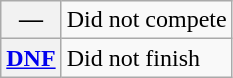<table class="wikitable">
<tr>
<th scope="row">—</th>
<td>Did not compete</td>
</tr>
<tr>
<th scope="row"><a href='#'>DNF</a></th>
<td>Did not finish</td>
</tr>
</table>
